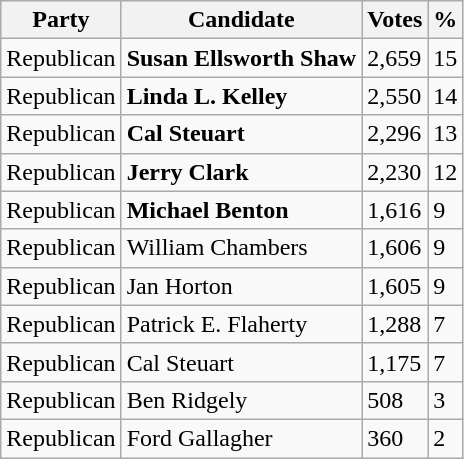<table class="wikitable">
<tr>
<th>Party</th>
<th>Candidate</th>
<th>Votes</th>
<th>%</th>
</tr>
<tr>
<td>Republican</td>
<td><strong>Susan Ellsworth Shaw</strong></td>
<td>2,659</td>
<td>15</td>
</tr>
<tr>
<td>Republican</td>
<td><strong>Linda L. Kelley</strong></td>
<td>2,550</td>
<td>14</td>
</tr>
<tr>
<td>Republican</td>
<td><strong>Cal Steuart</strong></td>
<td>2,296</td>
<td>13</td>
</tr>
<tr>
<td>Republican</td>
<td><strong>Jerry Clark</strong></td>
<td>2,230</td>
<td>12</td>
</tr>
<tr>
<td>Republican</td>
<td><strong>Michael Benton</strong></td>
<td>1,616</td>
<td>9</td>
</tr>
<tr>
<td>Republican</td>
<td>William Chambers</td>
<td>1,606</td>
<td>9</td>
</tr>
<tr>
<td>Republican</td>
<td>Jan Horton</td>
<td>1,605</td>
<td>9</td>
</tr>
<tr>
<td>Republican</td>
<td>Patrick E. Flaherty</td>
<td>1,288</td>
<td>7</td>
</tr>
<tr>
<td>Republican</td>
<td>Cal Steuart</td>
<td>1,175</td>
<td>7</td>
</tr>
<tr>
<td>Republican</td>
<td>Ben Ridgely</td>
<td>508</td>
<td>3</td>
</tr>
<tr>
<td>Republican</td>
<td>Ford Gallagher</td>
<td>360</td>
<td>2</td>
</tr>
</table>
